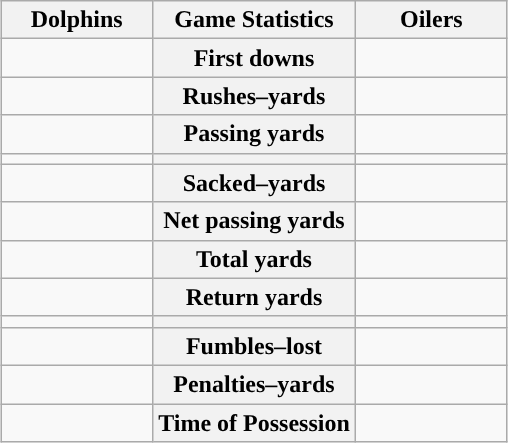<table class="wikitable" style="margin: 1em auto 1em auto">
<tr>
<th style="width:30%;">Dolphins</th>
<th style="width:40%;">Game Statistics</th>
<th style="width:30%;">Oilers</th>
</tr>
<tr>
<td style="text-align:right;"></td>
<th>First downs</th>
<td></td>
</tr>
<tr>
<td style="text-align:right;"></td>
<th>Rushes–yards</th>
<td></td>
</tr>
<tr>
<td style="text-align:right;"></td>
<th>Passing yards</th>
<td></td>
</tr>
<tr>
<td style="text-align:right;"></td>
<th></th>
<td></td>
</tr>
<tr>
<td style="text-align:right;"></td>
<th>Sacked–yards</th>
<td></td>
</tr>
<tr>
<td style="text-align:right;"></td>
<th>Net passing yards</th>
<td></td>
</tr>
<tr>
<td style="text-align:right;"></td>
<th>Total yards</th>
<td></td>
</tr>
<tr>
<td style="text-align:right;"></td>
<th>Return yards</th>
<td></td>
</tr>
<tr>
<td style="text-align:right;"></td>
<th></th>
<td></td>
</tr>
<tr>
<td style="text-align:right;"></td>
<th>Fumbles–lost</th>
<td></td>
</tr>
<tr>
<td style="text-align:right;"></td>
<th>Penalties–yards</th>
<td></td>
</tr>
<tr>
<td style="text-align:right;"></td>
<th>Time of Possession</th>
<td></td>
</tr>
</table>
